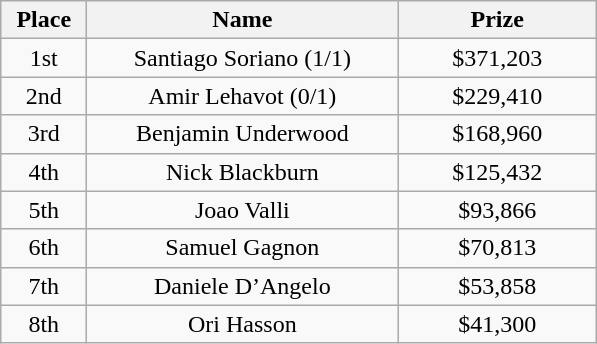<table class="wikitable">
<tr>
<th width="50">Place</th>
<th width="200">Name</th>
<th width="125">Prize</th>
</tr>
<tr>
<td align = "center">1st</td>
<td align = "center">Santiago Soriano (1/1)</td>
<td align = "center">$371,203</td>
</tr>
<tr>
<td align = "center">2nd</td>
<td align = "center">Amir Lehavot (0/1)</td>
<td align = "center">$229,410</td>
</tr>
<tr>
<td align = "center">3rd</td>
<td align = "center">Benjamin Underwood</td>
<td align = "center">$168,960</td>
</tr>
<tr>
<td align = "center">4th</td>
<td align = "center">Nick Blackburn</td>
<td align = "center">$125,432</td>
</tr>
<tr>
<td align = "center">5th</td>
<td align = "center">Joao Valli</td>
<td align = "center">$93,866</td>
</tr>
<tr>
<td align = "center">6th</td>
<td align = "center">Samuel Gagnon</td>
<td align = "center">$70,813</td>
</tr>
<tr>
<td align = "center">7th</td>
<td align = "center">Daniele D’Angelo</td>
<td align = "center">$53,858</td>
</tr>
<tr>
<td align = "center">8th</td>
<td align = "center">Ori Hasson</td>
<td align = "center">$41,300</td>
</tr>
</table>
